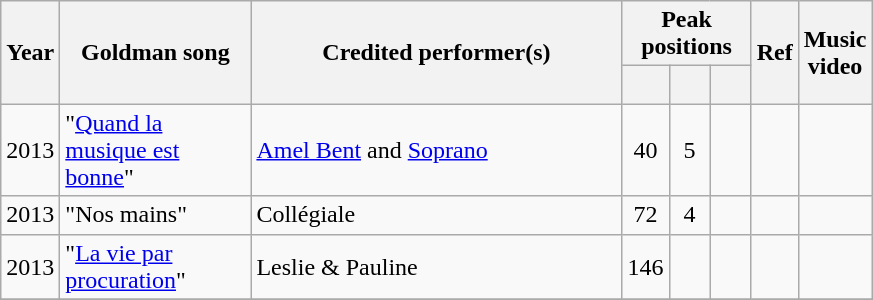<table class="wikitable">
<tr>
<th align="center" rowspan="2" width="10">Year</th>
<th align="center" rowspan="2" width="120">Goldman song</th>
<th align="center" rowspan="2" width="240">Credited performer(s)</th>
<th align="center" colspan="3" width="30">Peak positions</th>
<th align="center" rowspan="2" width="20">Ref</th>
<th align="center" rowspan="2" width="20">Music<br>video</th>
</tr>
<tr>
<th width="20"><br></th>
<th width="20"><br></th>
<th width="20"><br></th>
</tr>
<tr>
<td align="center" rowspan="1">2013</td>
<td>"<a href='#'>Quand la musique est bonne</a>"</td>
<td><a href='#'>Amel Bent</a> and <a href='#'>Soprano</a></td>
<td align="center">40</td>
<td align="center">5 <br></td>
<td align="center"></td>
<td align="center"></td>
<td align="center"></td>
</tr>
<tr>
<td align="center" rowspan="1">2013</td>
<td>"Nos mains"</td>
<td>Collégiale <br></td>
<td align="center">72</td>
<td align="center">4 <br></td>
<td align="center"></td>
<td align="center"></td>
<td align="center"></td>
</tr>
<tr>
<td align="center" rowspan="1">2013</td>
<td>"<a href='#'>La vie par procuration</a>"</td>
<td>Leslie & Pauline</td>
<td align="center">146</td>
<td align="center"></td>
<td align="center"></td>
<td align="center"></td>
<td align="center"></td>
</tr>
<tr>
</tr>
</table>
